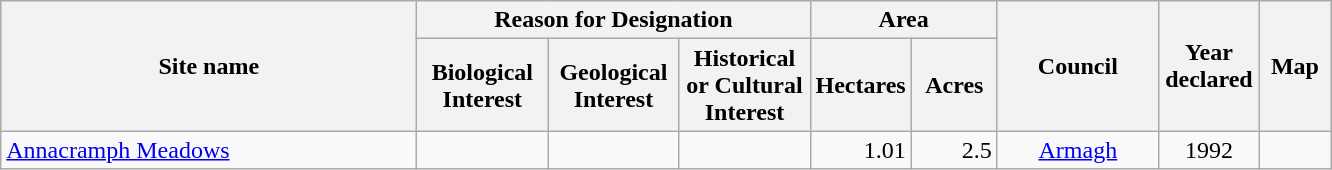<table class="wikitable">
<tr>
<th style="width:270px" rowspan="2">Site name</th>
<th style="width:160px" colspan="3">Reason for Designation</th>
<th style="width:100px" colspan="2">Area</th>
<th style="width:100px" rowspan="2">Council</th>
<th style="width:60px" rowspan="2">Year declared</th>
<th style="width:40px" rowspan="2">Map</th>
</tr>
<tr>
<th style="width:80px">Biological Interest</th>
<th style="width:80px">Geological Interest</th>
<th style="width:80px">Historical or Cultural Interest</th>
<th style="width:50px">Hectares</th>
<th style="width:50px">Acres</th>
</tr>
<tr>
<td><a href='#'>Annacramph Meadows</a></td>
<td align="center"></td>
<td align="center"> </td>
<td align="center"> </td>
<td align="right">1.01</td>
<td align="right">2.5</td>
<td align="center"><a href='#'>Armagh</a></td>
<td align="center">1992</td>
<td align="center"></td>
</tr>
</table>
